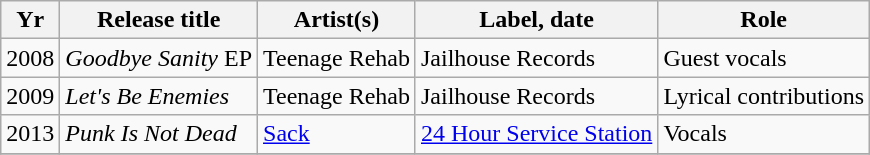<table class="wikitable sortable" style="text-align:left;font-size:100%;">
<tr>
<th>Yr</th>
<th>Release title</th>
<th>Artist(s)</th>
<th>Label, date</th>
<th>Role</th>
</tr>
<tr>
<td>2008</td>
<td><em>Goodbye Sanity</em> EP</td>
<td>Teenage Rehab</td>
<td>Jailhouse Records</td>
<td>Guest vocals</td>
</tr>
<tr>
<td>2009</td>
<td><em>Let's Be Enemies</em></td>
<td>Teenage Rehab</td>
<td>Jailhouse Records</td>
<td>Lyrical contributions</td>
</tr>
<tr>
<td>2013</td>
<td><em> Punk Is Not Dead</em></td>
<td><a href='#'>Sack</a></td>
<td><a href='#'>24 Hour Service Station</a></td>
<td>Vocals</td>
</tr>
<tr>
</tr>
</table>
